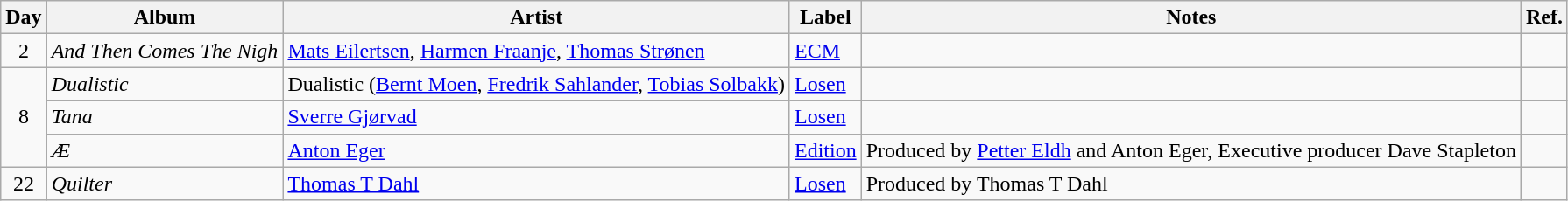<table class="wikitable">
<tr>
<th>Day</th>
<th>Album</th>
<th>Artist</th>
<th>Label</th>
<th>Notes</th>
<th>Ref.</th>
</tr>
<tr>
<td rowspan="1" style="text-align:center;">2</td>
<td><em>And Then Comes The Nigh</em></td>
<td><a href='#'>Mats Eilertsen</a>, <a href='#'>Harmen Fraanje</a>, <a href='#'>Thomas Strønen</a></td>
<td><a href='#'>ECM</a></td>
<td></td>
<td style="text-align:center;"></td>
</tr>
<tr>
<td rowspan="3" style="text-align:center;">8</td>
<td><em>Dualistic</em></td>
<td>Dualistic (<a href='#'>Bernt Moen</a>, <a href='#'>Fredrik Sahlander</a>, <a href='#'>Tobias Solbakk</a>)</td>
<td><a href='#'>Losen</a></td>
<td></td>
<td style="text-align:center;"></td>
</tr>
<tr>
<td><em>Tana</em></td>
<td><a href='#'>Sverre Gjørvad</a></td>
<td><a href='#'>Losen</a></td>
<td></td>
<td style="text-align:center;"></td>
</tr>
<tr>
<td><em>Æ</em></td>
<td><a href='#'>Anton Eger</a></td>
<td><a href='#'>Edition</a></td>
<td>Produced by <a href='#'>Petter Eldh</a> and Anton Eger, Executive producer Dave Stapleton</td>
<td style="text-align:center;"></td>
</tr>
<tr>
<td rowspan="1" style="text-align:center;">22</td>
<td><em>Quilter</em></td>
<td><a href='#'>Thomas T Dahl</a></td>
<td><a href='#'>Losen</a></td>
<td>Produced by Thomas T Dahl</td>
<td style="text-align:center;"></td>
</tr>
</table>
